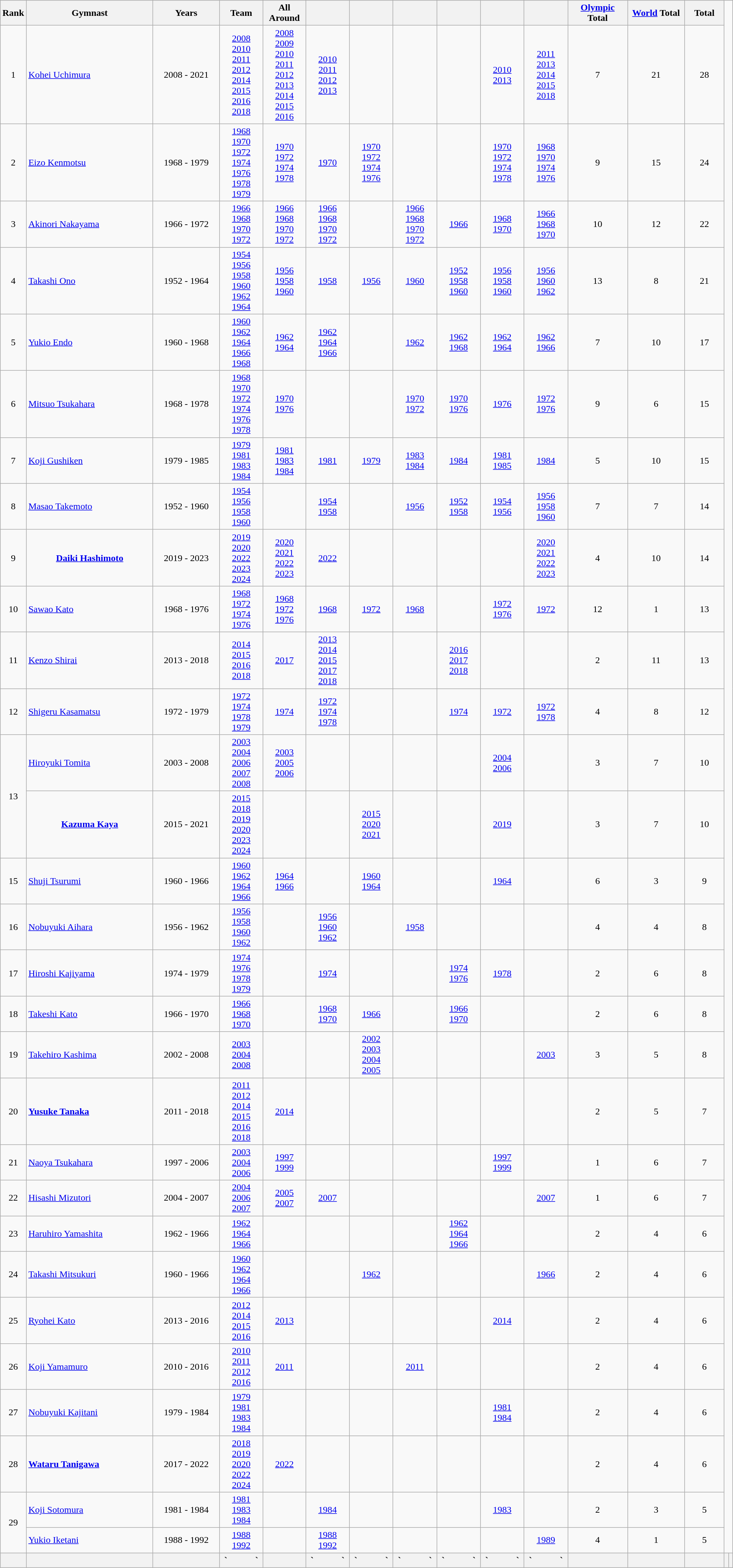<table class="wikitable sortable collapsible autocollapse plainrowheaders" width=100% style="text-align:center;">
<tr>
<th style="width:1.8em;">Rank</th>
<th class=unsortable style="width:15.5em;">Gymnast</th>
<th style="width:7.5em;">Years</th>
<th style="width:4.5em;">Team</th>
<th style="width:4.5em;">All Around</th>
<th style="width:4.5em;"></th>
<th style="width:4.5em;"></th>
<th style="width:4.5em;"></th>
<th style="width:4.5em;"></th>
<th style="width:4.5em;"></th>
<th style="width:4.5em;"></th>
<th style="width:7.0em;"><a href='#'>Olympic</a> Total</th>
<th style="width:7.0em;"><a href='#'>World</a> Total</th>
<th style="width:4.5em;">Total</th>
</tr>
<tr>
<td>1</td>
<td align=left><a href='#'>Kohei Uchimura</a></td>
<td>2008 - 2021</td>
<td> <a href='#'>2008</a><br> <a href='#'>2010</a><br> <a href='#'>2011</a><br> <a href='#'>2012</a><br> <a href='#'>2014</a><br> <a href='#'>2015</a><br> <a href='#'>2016</a><br> <a href='#'>2018</a></td>
<td> <a href='#'>2008</a><br> <a href='#'>2009</a><br> <a href='#'>2010</a><br> <a href='#'>2011</a><br> <a href='#'>2012</a><br> <a href='#'>2013</a><br> <a href='#'>2014</a><br> <a href='#'>2015</a><br> <a href='#'>2016</a></td>
<td> <a href='#'>2010</a><br> <a href='#'>2011</a><br> <a href='#'>2012</a><br> <a href='#'>2013</a></td>
<td></td>
<td></td>
<td></td>
<td> <a href='#'>2010</a><br> <a href='#'>2013</a></td>
<td> <a href='#'>2011</a><br> <a href='#'>2013</a><br> <a href='#'>2014</a><br> <a href='#'>2015</a><br> <a href='#'>2018</a></td>
<td>7</td>
<td>21</td>
<td>28</td>
</tr>
<tr>
<td>2</td>
<td align=left><a href='#'>Eizo Kenmotsu</a></td>
<td>1968 - 1979</td>
<td> <a href='#'>1968</a><br> <a href='#'>1970</a><br> <a href='#'>1972</a><br> <a href='#'>1974</a><br> <a href='#'>1976</a><br> <a href='#'>1978</a><br> <a href='#'>1979</a></td>
<td> <a href='#'>1970</a><br> <a href='#'>1972</a><br> <a href='#'>1974</a><br> <a href='#'>1978</a></td>
<td> <a href='#'>1970</a></td>
<td> <a href='#'>1970</a><br> <a href='#'>1972</a><br> <a href='#'>1974</a><br> <a href='#'>1976</a></td>
<td></td>
<td></td>
<td> <a href='#'>1970</a><br> <a href='#'>1972</a><br> <a href='#'>1974</a><br> <a href='#'>1978</a></td>
<td> <a href='#'>1968</a><br> <a href='#'>1970</a><br> <a href='#'>1974</a><br> <a href='#'>1976</a></td>
<td>9</td>
<td>15</td>
<td>24</td>
</tr>
<tr>
<td>3</td>
<td align=left><a href='#'>Akinori Nakayama</a></td>
<td>1966 - 1972</td>
<td> <a href='#'>1966</a><br> <a href='#'>1968</a><br> <a href='#'>1970</a><br> <a href='#'>1972</a></td>
<td> <a href='#'>1966</a><br> <a href='#'>1968</a><br> <a href='#'>1970</a><br> <a href='#'>1972</a></td>
<td> <a href='#'>1966</a><br> <a href='#'>1968</a><br> <a href='#'>1970</a><br> <a href='#'>1972</a></td>
<td></td>
<td> <a href='#'>1966</a><br> <a href='#'>1968</a><br> <a href='#'>1970</a><br> <a href='#'>1972</a></td>
<td> <a href='#'>1966</a></td>
<td> <a href='#'>1968</a><br> <a href='#'>1970</a></td>
<td> <a href='#'>1966</a><br> <a href='#'>1968</a><br> <a href='#'>1970</a></td>
<td>10</td>
<td>12</td>
<td>22</td>
</tr>
<tr>
<td>4</td>
<td align=left><a href='#'>Takashi Ono</a></td>
<td>1952 - 1964</td>
<td> <a href='#'>1954</a><br> <a href='#'>1956</a><br> <a href='#'>1958</a><br> <a href='#'>1960</a><br> <a href='#'>1962</a><br> <a href='#'>1964</a></td>
<td> <a href='#'>1956</a><br> <a href='#'>1958</a><br> <a href='#'>1960</a></td>
<td> <a href='#'>1958</a></td>
<td> <a href='#'>1956</a></td>
<td> <a href='#'>1960</a></td>
<td> <a href='#'>1952</a><br> <a href='#'>1958</a><br> <a href='#'>1960</a></td>
<td> <a href='#'>1956</a><br> <a href='#'>1958</a><br> <a href='#'>1960</a></td>
<td> <a href='#'>1956</a><br> <a href='#'>1960</a><br> <a href='#'>1962</a></td>
<td>13</td>
<td>8</td>
<td>21</td>
</tr>
<tr>
<td>5</td>
<td align=left><a href='#'>Yukio Endo</a></td>
<td>1960 - 1968</td>
<td> <a href='#'>1960</a><br> <a href='#'>1962</a><br> <a href='#'>1964</a><br> <a href='#'>1966</a><br> <a href='#'>1968</a></td>
<td> <a href='#'>1962</a><br> <a href='#'>1964</a></td>
<td> <a href='#'>1962</a><br> <a href='#'>1964</a><br> <a href='#'>1966</a></td>
<td></td>
<td> <a href='#'>1962</a></td>
<td> <a href='#'>1962</a><br> <a href='#'>1968</a></td>
<td> <a href='#'>1962</a><br> <a href='#'>1964</a></td>
<td> <a href='#'>1962</a><br> <a href='#'>1966</a></td>
<td>7</td>
<td>10</td>
<td>17</td>
</tr>
<tr>
<td>6</td>
<td align=left><a href='#'>Mitsuo Tsukahara</a></td>
<td>1968 - 1978</td>
<td> <a href='#'>1968</a><br> <a href='#'>1970</a><br> <a href='#'>1972</a><br> <a href='#'>1974</a><br> <a href='#'>1976</a><br> <a href='#'>1978</a></td>
<td> <a href='#'>1970</a><br> <a href='#'>1976</a></td>
<td></td>
<td></td>
<td> <a href='#'>1970</a><br> <a href='#'>1972</a></td>
<td> <a href='#'>1970</a><br> <a href='#'>1976</a></td>
<td> <a href='#'>1976</a></td>
<td> <a href='#'>1972</a><br> <a href='#'>1976</a></td>
<td>9</td>
<td>6</td>
<td>15</td>
</tr>
<tr>
<td>7</td>
<td align=left><a href='#'>Koji Gushiken</a></td>
<td>1979 - 1985</td>
<td> <a href='#'>1979</a><br> <a href='#'>1981</a><br> <a href='#'>1983</a><br> <a href='#'>1984</a></td>
<td> <a href='#'>1981</a><br> <a href='#'>1983</a><br> <a href='#'>1984</a></td>
<td> <a href='#'>1981</a></td>
<td> <a href='#'>1979</a></td>
<td> <a href='#'>1983</a><br> <a href='#'>1984</a></td>
<td> <a href='#'>1984</a></td>
<td> <a href='#'>1981</a><br> <a href='#'>1985</a></td>
<td> <a href='#'>1984</a></td>
<td>5</td>
<td>10</td>
<td>15</td>
</tr>
<tr>
<td>8</td>
<td align=left><a href='#'>Masao Takemoto</a></td>
<td>1952 - 1960</td>
<td> <a href='#'>1954</a><br> <a href='#'>1956</a><br> <a href='#'>1958</a><br> <a href='#'>1960</a></td>
<td></td>
<td> <a href='#'>1954</a><br> <a href='#'>1958</a></td>
<td></td>
<td> <a href='#'>1956</a></td>
<td> <a href='#'>1952</a><br> <a href='#'>1958</a></td>
<td> <a href='#'>1954</a><br> <a href='#'>1956</a></td>
<td> <a href='#'>1956</a><br> <a href='#'>1958</a><br> <a href='#'>1960</a></td>
<td>7</td>
<td>7</td>
<td>14</td>
</tr>
<tr>
<td>9</td>
<td><strong><a href='#'>Daiki Hashimoto</a></strong></td>
<td>2019 - 2023</td>
<td> <a href='#'>2019</a><br> <a href='#'>2020</a><br> <a href='#'>2022</a><br> <a href='#'>2023</a><br> <a href='#'>2024</a></td>
<td> <a href='#'>2020</a><br> <a href='#'>2021</a><br> <a href='#'>2022</a><br> <a href='#'>2023</a></td>
<td> <a href='#'>2022</a></td>
<td></td>
<td></td>
<td></td>
<td></td>
<td> <a href='#'>2020</a><br> <a href='#'>2021</a><br> <a href='#'>2022</a><br> <a href='#'>2023</a></td>
<td>4</td>
<td>10</td>
<td>14</td>
</tr>
<tr>
<td>10</td>
<td align="left"><a href='#'>Sawao Kato</a></td>
<td>1968 - 1976</td>
<td> <a href='#'>1968</a><br> <a href='#'>1972</a><br> <a href='#'>1974</a><br> <a href='#'>1976</a></td>
<td> <a href='#'>1968</a><br> <a href='#'>1972</a><br> <a href='#'>1976</a></td>
<td> <a href='#'>1968</a></td>
<td> <a href='#'>1972</a></td>
<td> <a href='#'>1968</a></td>
<td></td>
<td> <a href='#'>1972</a><br> <a href='#'>1976</a></td>
<td> <a href='#'>1972</a></td>
<td>12</td>
<td>1</td>
<td>13</td>
</tr>
<tr>
<td>11</td>
<td align=left><a href='#'>Kenzo Shirai</a></td>
<td>2013 - 2018</td>
<td> <a href='#'>2014</a><br> <a href='#'>2015</a><br> <a href='#'>2016</a><br> <a href='#'>2018</a></td>
<td> <a href='#'>2017</a></td>
<td> <a href='#'>2013</a><br> <a href='#'>2014</a><br> <a href='#'>2015</a><br> <a href='#'>2017</a><br> <a href='#'>2018</a></td>
<td></td>
<td></td>
<td> <a href='#'>2016</a><br> <a href='#'>2017</a><br> <a href='#'>2018</a></td>
<td></td>
<td></td>
<td>2</td>
<td>11</td>
<td>13</td>
</tr>
<tr>
<td>12</td>
<td align=left><a href='#'>Shigeru Kasamatsu</a></td>
<td>1972 - 1979</td>
<td> <a href='#'>1972</a><br> <a href='#'>1974</a><br> <a href='#'>1978</a><br> <a href='#'>1979</a></td>
<td> <a href='#'>1974</a></td>
<td> <a href='#'>1972</a><br> <a href='#'>1974</a><br> <a href='#'>1978</a></td>
<td></td>
<td></td>
<td> <a href='#'>1974</a></td>
<td> <a href='#'>1972</a></td>
<td> <a href='#'>1972</a><br> <a href='#'>1978</a></td>
<td>4</td>
<td>8</td>
<td>12</td>
</tr>
<tr>
<td rowspan="2">13</td>
<td align=left><a href='#'>Hiroyuki Tomita</a></td>
<td>2003 - 2008</td>
<td> <a href='#'>2003</a><br> <a href='#'>2004</a><br>  <a href='#'>2006</a><br>  <a href='#'>2007</a><br> <a href='#'>2008</a></td>
<td> <a href='#'>2003</a><br> <a href='#'>2005</a><br> <a href='#'>2006</a></td>
<td></td>
<td></td>
<td></td>
<td></td>
<td> <a href='#'>2004</a><br> <a href='#'>2006</a></td>
<td></td>
<td>3</td>
<td>7</td>
<td>10</td>
</tr>
<tr>
<td><strong><a href='#'>Kazuma Kaya</a></strong></td>
<td>2015 - 2021</td>
<td> <a href='#'>2015</a><br> <a href='#'>2018</a><br> <a href='#'>2019</a><br> <a href='#'>2020</a><br> <a href='#'>2023</a><br> <a href='#'>2024</a></td>
<td></td>
<td></td>
<td> <a href='#'>2015</a><br> <a href='#'>2020</a><br> <a href='#'>2021</a></td>
<td></td>
<td></td>
<td> <a href='#'>2019</a></td>
<td></td>
<td>3</td>
<td>7</td>
<td>10</td>
</tr>
<tr>
<td>15</td>
<td align="left"><a href='#'>Shuji Tsurumi</a></td>
<td>1960 - 1966</td>
<td> <a href='#'>1960</a><br> <a href='#'>1962</a><br> <a href='#'>1964</a><br> <a href='#'>1966</a></td>
<td> <a href='#'>1964</a><br> <a href='#'>1966</a></td>
<td></td>
<td> <a href='#'>1960</a><br> <a href='#'>1964</a></td>
<td></td>
<td></td>
<td> <a href='#'>1964</a></td>
<td></td>
<td>6</td>
<td>3</td>
<td>9</td>
</tr>
<tr>
<td>16</td>
<td align=left><a href='#'>Nobuyuki Aihara</a></td>
<td>1956 - 1962</td>
<td> <a href='#'>1956</a><br> <a href='#'>1958</a><br> <a href='#'>1960</a><br> <a href='#'>1962</a></td>
<td></td>
<td> <a href='#'>1956</a><br> <a href='#'>1960</a><br> <a href='#'>1962</a></td>
<td></td>
<td> <a href='#'>1958</a></td>
<td></td>
<td></td>
<td></td>
<td>4</td>
<td>4</td>
<td>8</td>
</tr>
<tr>
<td>17</td>
<td align=left><a href='#'>Hiroshi Kajiyama</a></td>
<td>1974 - 1979</td>
<td> <a href='#'>1974</a><br> <a href='#'>1976</a><br> <a href='#'>1978</a><br> <a href='#'>1979</a></td>
<td></td>
<td> <a href='#'>1974</a></td>
<td></td>
<td></td>
<td> <a href='#'>1974</a><br> <a href='#'>1976</a></td>
<td> <a href='#'>1978</a></td>
<td></td>
<td>2</td>
<td>6</td>
<td>8</td>
</tr>
<tr>
<td>18</td>
<td align=left><a href='#'>Takeshi Kato</a></td>
<td>1966 - 1970</td>
<td> <a href='#'>1966</a><br> <a href='#'>1968</a><br> <a href='#'>1970</a></td>
<td></td>
<td> <a href='#'>1968</a><br> <a href='#'>1970</a></td>
<td> <a href='#'>1966</a></td>
<td></td>
<td> <a href='#'>1966</a><br> <a href='#'>1970</a></td>
<td></td>
<td></td>
<td>2</td>
<td>6</td>
<td>8</td>
</tr>
<tr>
<td>19</td>
<td align=left><a href='#'>Takehiro Kashima</a></td>
<td>2002 - 2008</td>
<td> <a href='#'>2003</a><br> <a href='#'>2004</a><br> <a href='#'>2008</a></td>
<td></td>
<td></td>
<td> <a href='#'>2002</a><br> <a href='#'>2003</a><br> <a href='#'>2004</a><br> <a href='#'>2005</a></td>
<td></td>
<td></td>
<td></td>
<td> <a href='#'>2003</a></td>
<td>3</td>
<td>5</td>
<td>8</td>
</tr>
<tr>
<td>20</td>
<td align=left><strong><a href='#'>Yusuke Tanaka</a></strong></td>
<td>2011 - 2018</td>
<td> <a href='#'>2011</a><br> <a href='#'>2012</a><br> <a href='#'>2014</a><br> <a href='#'>2015</a><br> <a href='#'>2016</a><br> <a href='#'>2018</a></td>
<td> <a href='#'>2014</a></td>
<td></td>
<td></td>
<td></td>
<td></td>
<td></td>
<td></td>
<td>2</td>
<td>5</td>
<td>7</td>
</tr>
<tr>
<td>21</td>
<td align=left><a href='#'>Naoya Tsukahara</a></td>
<td>1997 - 2006</td>
<td> <a href='#'>2003</a><br> <a href='#'>2004</a><br>  <a href='#'>2006</a></td>
<td> <a href='#'>1997</a><br> <a href='#'>1999</a></td>
<td></td>
<td></td>
<td></td>
<td></td>
<td> <a href='#'>1997</a><br> <a href='#'>1999</a></td>
<td></td>
<td>1</td>
<td>6</td>
<td>7</td>
</tr>
<tr>
<td>22</td>
<td align=left><a href='#'>Hisashi Mizutori</a></td>
<td>2004 - 2007</td>
<td> <a href='#'>2004</a><br>  <a href='#'>2006</a><br>  <a href='#'>2007</a></td>
<td> <a href='#'>2005</a><br> <a href='#'>2007</a></td>
<td> <a href='#'>2007</a></td>
<td></td>
<td></td>
<td></td>
<td></td>
<td> <a href='#'>2007</a></td>
<td>1</td>
<td>6</td>
<td>7</td>
</tr>
<tr>
<td>23</td>
<td align=left><a href='#'>Haruhiro&nbsp;Yamashita</a></td>
<td>1962 - 1966</td>
<td> <a href='#'>1962</a><br> <a href='#'>1964</a><br> <a href='#'>1966</a></td>
<td></td>
<td></td>
<td></td>
<td></td>
<td> <a href='#'>1962</a><br> <a href='#'>1964</a><br> <a href='#'>1966</a></td>
<td></td>
<td></td>
<td>2</td>
<td>4</td>
<td>6</td>
</tr>
<tr>
<td>24</td>
<td align=left><a href='#'>Takashi Mitsukuri</a></td>
<td>1960 - 1966</td>
<td> <a href='#'>1960</a><br> <a href='#'>1962</a><br> <a href='#'>1964</a><br> <a href='#'>1966</a></td>
<td></td>
<td></td>
<td> <a href='#'>1962</a></td>
<td></td>
<td></td>
<td></td>
<td> <a href='#'>1966</a></td>
<td>2</td>
<td>4</td>
<td>6</td>
</tr>
<tr>
<td>25</td>
<td align=left><a href='#'>Ryohei Kato</a></td>
<td>2013 - 2016</td>
<td> <a href='#'>2012</a><br> <a href='#'>2014</a><br> <a href='#'>2015</a><br> <a href='#'>2016</a></td>
<td> <a href='#'>2013</a></td>
<td></td>
<td></td>
<td></td>
<td></td>
<td> <a href='#'>2014</a></td>
<td></td>
<td>2</td>
<td>4</td>
<td>6</td>
</tr>
<tr>
<td>26</td>
<td align=left><a href='#'>Koji Yamamuro</a></td>
<td>2010 - 2016</td>
<td> <a href='#'>2010</a><br> <a href='#'>2011</a><br> <a href='#'>2012</a><br> <a href='#'>2016</a></td>
<td> <a href='#'>2011</a></td>
<td></td>
<td></td>
<td> <a href='#'>2011</a></td>
<td></td>
<td></td>
<td></td>
<td>2</td>
<td>4</td>
<td>6</td>
</tr>
<tr>
<td>27</td>
<td align=left><a href='#'>Nobuyuki Kajitani</a></td>
<td>1979 - 1984</td>
<td> <a href='#'>1979</a><br> <a href='#'>1981</a><br> <a href='#'>1983</a><br> <a href='#'>1984</a></td>
<td></td>
<td></td>
<td></td>
<td></td>
<td></td>
<td> <a href='#'>1981</a><br> <a href='#'>1984</a></td>
<td></td>
<td>2</td>
<td>4</td>
<td>6</td>
</tr>
<tr>
<td>28</td>
<td align=left><strong><a href='#'>Wataru Tanigawa</a></strong></td>
<td>2017 - 2022</td>
<td> <a href='#'>2018</a><br> <a href='#'>2019</a><br> <a href='#'>2020</a><br> <a href='#'>2022</a><br> <a href='#'>2024</a></td>
<td> <a href='#'>2022</a></td>
<td></td>
<td></td>
<td></td>
<td></td>
<td></td>
<td></td>
<td>2</td>
<td>4</td>
<td>6</td>
</tr>
<tr>
<td rowspan="2">29</td>
<td align=left><a href='#'>Koji Sotomura</a></td>
<td>1981 - 1984</td>
<td> <a href='#'>1981</a><br> <a href='#'>1983</a><br> <a href='#'>1984</a></td>
<td></td>
<td> <a href='#'>1984</a></td>
<td></td>
<td></td>
<td></td>
<td> <a href='#'>1983</a></td>
<td></td>
<td>2</td>
<td>3</td>
<td>5</td>
</tr>
<tr>
<td align=left><a href='#'>Yukio Iketani</a></td>
<td>1988 - 1992</td>
<td> <a href='#'>1988</a><br> <a href='#'>1992</a></td>
<td></td>
<td> <a href='#'>1988</a><br> <a href='#'>1992</a></td>
<td></td>
<td></td>
<td></td>
<td></td>
<td> <a href='#'>1989</a></td>
<td>4</td>
<td>1</td>
<td>5</td>
</tr>
<tr>
<th></th>
<th></th>
<th></th>
<th>`            `</th>
<th></th>
<th>`            `</th>
<th>`            `</th>
<th>`            `</th>
<th>`            `</th>
<th>`            `</th>
<th>`            `</th>
<th></th>
<th></th>
<th></th>
<th></th>
<th></th>
</tr>
</table>
